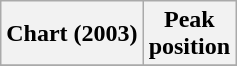<table class="wikitable plainrowheaders" style="text-align:center">
<tr>
<th scope="col">Chart (2003)</th>
<th scope="col">Peak<br>position</th>
</tr>
<tr>
</tr>
</table>
